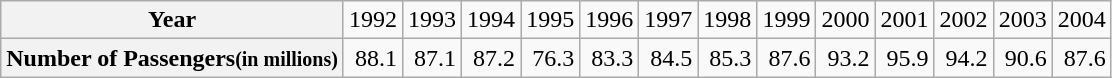<table class="wikitable">
<tr>
<th>Year</th>
<td>1992</td>
<td>1993</td>
<td>1994</td>
<td>1995</td>
<td>1996</td>
<td>1997</td>
<td>1998</td>
<td>1999</td>
<td>2000</td>
<td>2001</td>
<td>2002</td>
<td>2003</td>
<td>2004</td>
</tr>
<tr>
<th style="text-align:left;">Number of Passengers<small>(in millions)</small></th>
<td style="text-align:right;">88.1</td>
<td style="text-align:right;">87.1</td>
<td style="text-align:right;">87.2</td>
<td style="text-align:right;">76.3</td>
<td style="text-align:right;">83.3</td>
<td style="text-align:right;">84.5</td>
<td style="text-align:right;">85.3</td>
<td style="text-align:right;">87.6</td>
<td style="text-align:right;">93.2</td>
<td style="text-align:right;">95.9</td>
<td style="text-align:right;">94.2</td>
<td style="text-align:right;">90.6</td>
<td style="text-align:right;">87.6</td>
</tr>
</table>
